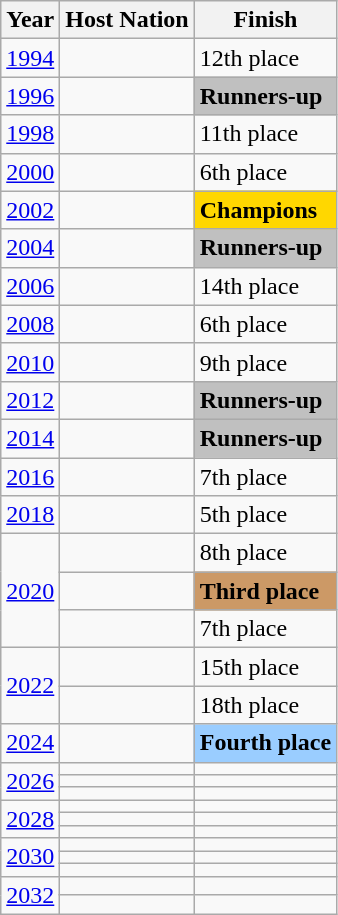<table class="wikitable">
<tr>
<th>Year</th>
<th>Host Nation</th>
<th>Finish</th>
</tr>
<tr>
<td><a href='#'>1994</a></td>
<td></td>
<td>12th place</td>
</tr>
<tr>
<td><a href='#'>1996</a></td>
<td></td>
<td bgcolor=Silver><strong>Runners-up</strong></td>
</tr>
<tr>
<td><a href='#'>1998</a></td>
<td></td>
<td>11th place</td>
</tr>
<tr>
<td><a href='#'>2000</a></td>
<td></td>
<td>6th place</td>
</tr>
<tr>
<td><a href='#'>2002</a></td>
<td></td>
<td bgcolor=Gold><strong>Champions</strong></td>
</tr>
<tr>
<td><a href='#'>2004</a></td>
<td></td>
<td bgcolor=Silver><strong>Runners-up</strong></td>
</tr>
<tr>
<td><a href='#'>2006</a></td>
<td></td>
<td>14th place</td>
</tr>
<tr>
<td><a href='#'>2008</a></td>
<td></td>
<td>6th place</td>
</tr>
<tr>
<td><a href='#'>2010</a></td>
<td></td>
<td>9th place</td>
</tr>
<tr>
<td><a href='#'>2012</a></td>
<td></td>
<td bgcolor=Silver><strong>Runners-up</strong></td>
</tr>
<tr>
<td><a href='#'>2014</a></td>
<td></td>
<td bgcolor=Silver><strong>Runners-up</strong></td>
</tr>
<tr>
<td><a href='#'>2016</a></td>
<td></td>
<td>7th place</td>
</tr>
<tr>
<td><a href='#'>2018</a></td>
<td></td>
<td>5th place</td>
</tr>
<tr>
<td rowspan=3><a href='#'>2020</a></td>
<td></td>
<td>8th place</td>
</tr>
<tr>
<td></td>
<td bgcolor=cc9966><strong>Third place</strong></td>
</tr>
<tr>
<td></td>
<td>7th place</td>
</tr>
<tr>
<td rowspan=2><a href='#'>2022</a></td>
<td></td>
<td>15th place</td>
</tr>
<tr>
<td></td>
<td>18th place</td>
</tr>
<tr>
<td><a href='#'>2024</a></td>
<td></td>
<td bgcolor=#9acdff><strong>Fourth place</strong></td>
</tr>
<tr>
<td rowspan=3><a href='#'>2026</a></td>
<td></td>
<td></td>
</tr>
<tr>
<td></td>
<td></td>
</tr>
<tr>
<td></td>
<td></td>
</tr>
<tr>
<td rowspan=3><a href='#'>2028</a></td>
<td></td>
<td></td>
</tr>
<tr>
<td></td>
<td></td>
</tr>
<tr>
<td></td>
<td></td>
</tr>
<tr>
<td rowspan=3><a href='#'>2030</a></td>
<td></td>
<td></td>
</tr>
<tr>
<td></td>
<td></td>
</tr>
<tr>
<td></td>
</tr>
<tr>
<td rowspan=2><a href='#'>2032</a></td>
<td></td>
<td></td>
</tr>
<tr>
<td></td>
<td></td>
</tr>
</table>
